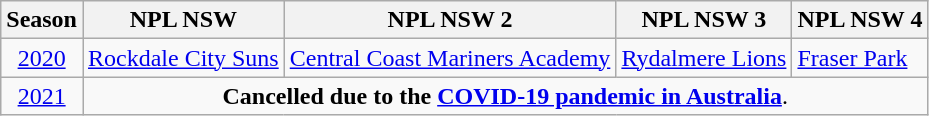<table class="wikitable">
<tr>
<th>Season</th>
<th>NPL NSW</th>
<th>NPL NSW 2</th>
<th>NPL NSW 3</th>
<th>NPL NSW 4</th>
</tr>
<tr>
<td style=text-align:center><a href='#'>2020</a></td>
<td><a href='#'>Rockdale City Suns</a></td>
<td><a href='#'>Central Coast Mariners Academy</a></td>
<td><a href='#'>Rydalmere Lions</a></td>
<td><a href='#'>Fraser Park</a></td>
</tr>
<tr>
<td style=text-align:center><a href='#'>2021</a></td>
<td style=text-align:center colspan=5><strong>Cancelled due to the <a href='#'>COVID-19 pandemic in Australia</a></strong>.</td>
</tr>
</table>
